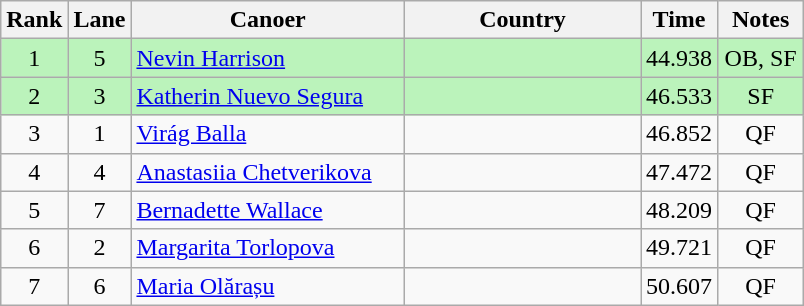<table class="wikitable" style="text-align:center;">
<tr>
<th width=30>Rank</th>
<th width=30>Lane</th>
<th width=175>Canoer</th>
<th width=150>Country</th>
<th width=30>Time</th>
<th width=50>Notes</th>
</tr>
<tr bgcolor=bbf3bb>
<td>1</td>
<td>5</td>
<td align=left><a href='#'>Nevin Harrison</a></td>
<td align=left></td>
<td>44.938</td>
<td>OB, SF</td>
</tr>
<tr bgcolor=bbf3bb>
<td>2</td>
<td>3</td>
<td align=left><a href='#'>Katherin Nuevo Segura</a></td>
<td align=left></td>
<td>46.533</td>
<td>SF</td>
</tr>
<tr>
<td>3</td>
<td>1</td>
<td align=left><a href='#'>Virág Balla</a></td>
<td align=left></td>
<td>46.852</td>
<td>QF</td>
</tr>
<tr>
<td>4</td>
<td>4</td>
<td align=left><a href='#'>Anastasiia Chetverikova</a></td>
<td align=left></td>
<td>47.472</td>
<td>QF</td>
</tr>
<tr>
<td>5</td>
<td>7</td>
<td align=left><a href='#'>Bernadette Wallace</a></td>
<td align=left></td>
<td>48.209</td>
<td>QF</td>
</tr>
<tr>
<td>6</td>
<td>2</td>
<td align=left><a href='#'>Margarita Torlopova</a></td>
<td align=left></td>
<td>49.721</td>
<td>QF</td>
</tr>
<tr>
<td>7</td>
<td>6</td>
<td align=left><a href='#'>Maria Olărașu</a></td>
<td align=left></td>
<td>50.607</td>
<td>QF</td>
</tr>
</table>
